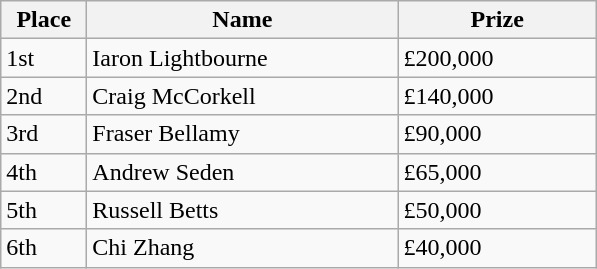<table class="wikitable">
<tr>
<th style="width:50px;">Place</th>
<th style="width:200px;">Name</th>
<th style="width:125px;">Prize</th>
</tr>
<tr>
<td>1st</td>
<td> Iaron Lightbourne</td>
<td>£200,000</td>
</tr>
<tr>
<td>2nd</td>
<td> Craig McCorkell</td>
<td>£140,000</td>
</tr>
<tr>
<td>3rd</td>
<td> Fraser Bellamy</td>
<td>£90,000</td>
</tr>
<tr>
<td>4th</td>
<td> Andrew Seden</td>
<td>£65,000</td>
</tr>
<tr>
<td>5th</td>
<td> Russell Betts</td>
<td>£50,000</td>
</tr>
<tr>
<td>6th</td>
<td> Chi Zhang</td>
<td>£40,000</td>
</tr>
</table>
